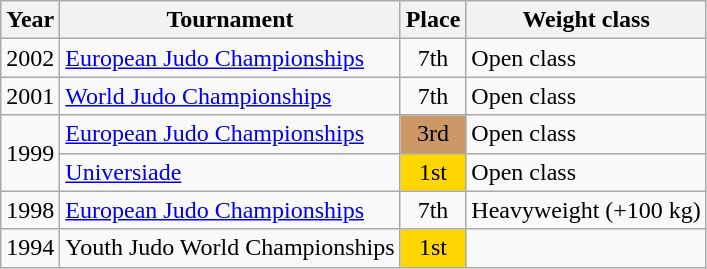<table class=wikitable>
<tr>
<th>Year</th>
<th>Tournament</th>
<th>Place</th>
<th>Weight class</th>
</tr>
<tr>
<td>2002</td>
<td><a href='#'>European Judo Championships</a></td>
<td align="center">7th</td>
<td>Open class</td>
</tr>
<tr>
<td>2001</td>
<td><a href='#'>World Judo Championships</a></td>
<td align="center">7th</td>
<td>Open class</td>
</tr>
<tr>
<td rowspan=2>1999</td>
<td><a href='#'>European Judo Championships</a></td>
<td bgcolor="cc9966" align="center">3rd</td>
<td>Open class</td>
</tr>
<tr>
<td><a href='#'>Universiade</a></td>
<td bgcolor="gold " align="center">1st</td>
<td>Open class</td>
</tr>
<tr>
<td>1998</td>
<td><a href='#'>European Judo Championships</a></td>
<td align="center">7th</td>
<td>Heavyweight (+100 kg)</td>
</tr>
<tr>
<td>1994</td>
<td>Youth Judo World Championships</td>
<td bgcolor="gold " align="center">1st</td>
<td></td>
</tr>
</table>
